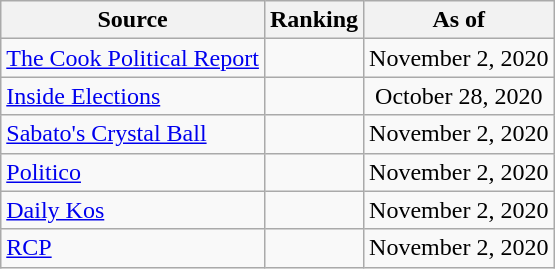<table class="wikitable" style="text-align:center">
<tr>
<th>Source</th>
<th>Ranking</th>
<th>As of</th>
</tr>
<tr>
<td align=left><a href='#'>The Cook Political Report</a></td>
<td></td>
<td>November 2, 2020</td>
</tr>
<tr>
<td align=left><a href='#'>Inside Elections</a></td>
<td></td>
<td>October 28, 2020</td>
</tr>
<tr>
<td align=left><a href='#'>Sabato's Crystal Ball</a></td>
<td></td>
<td>November 2, 2020</td>
</tr>
<tr>
<td align="left"><a href='#'>Politico</a></td>
<td></td>
<td>November 2, 2020</td>
</tr>
<tr>
<td align="left"><a href='#'>Daily Kos</a></td>
<td></td>
<td>November 2, 2020</td>
</tr>
<tr>
<td align="left"><a href='#'>RCP</a></td>
<td></td>
<td>November 2, 2020</td>
</tr>
</table>
